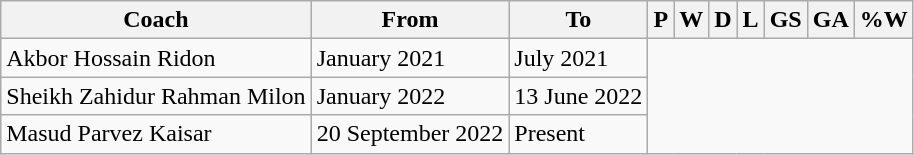<table class="wikitable sortable" style="text-align: center">
<tr>
<th>Coach</th>
<th class="unsortable">From</th>
<th class="unsortable">To</th>
<th abbr="1">P</th>
<th abbr="1">W</th>
<th abbr="0">D</th>
<th abbr="1">L</th>
<th abbr="2">GS</th>
<th abbr="4">GA</th>
<th abbr="50">%W</th>
</tr>
<tr>
<td align=left> Akbor Hossain Ridon</td>
<td align=left>January 2021</td>
<td align=left>July 2021<br></td>
</tr>
<tr>
<td align=left> Sheikh Zahidur Rahman Milon</td>
<td align=left>January 2022</td>
<td align=left>13 June 2022<br></td>
</tr>
<tr>
<td align=left> Masud Parvez Kaisar</td>
<td align=left>20 September 2022</td>
<td align=left>Present<br></td>
</tr>
</table>
